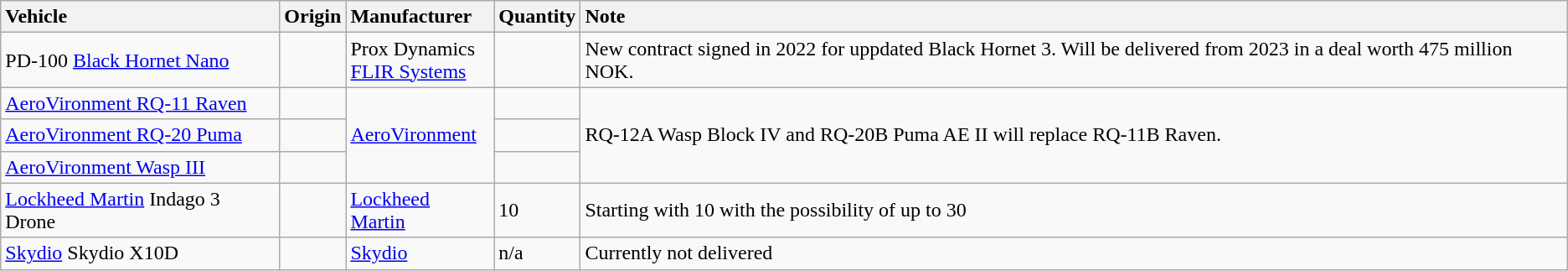<table class="wikitable">
<tr>
<th style="text-align:left;">Vehicle</th>
<th style="text-align:left;">Origin</th>
<th style="text-align:left;">Manufacturer</th>
<th style="text-align:left;">Quantity</th>
<th style="text-align:left;">Note</th>
</tr>
<tr>
<td>PD-100 <a href='#'>Black Hornet Nano</a></td>
<td style="text-align:left;"></td>
<td>Prox Dynamics<br><a href='#'>FLIR Systems</a></td>
<td></td>
<td>New contract signed in 2022 for uppdated Black Hornet 3. Will be delivered from 2023 in a deal worth 475 million NOK.</td>
</tr>
<tr>
<td><a href='#'>AeroVironment RQ-11 Raven</a></td>
<td style="text-align:left;"></td>
<td rowspan="3"><a href='#'>AeroVironment</a></td>
<td></td>
<td rowspan="3">RQ-12A Wasp Block IV and RQ-20B Puma AE II will replace RQ-11B Raven.</td>
</tr>
<tr>
<td><a href='#'>AeroVironment RQ-20 Puma</a></td>
<td></td>
<td></td>
</tr>
<tr>
<td><a href='#'>AeroVironment Wasp III</a></td>
<td></td>
<td></td>
</tr>
<tr>
<td><a href='#'>Lockheed Martin</a> Indago 3 Drone</td>
<td style="text-align:left;"></td>
<td><a href='#'>Lockheed Martin</a></td>
<td>10</td>
<td>Starting with 10 with the possibility of up to 30 </td>
</tr>
<tr>
<td><a href='#'>Skydio</a> Skydio X10D</td>
<td style="text-align:left;"></td>
<td><a href='#'>Skydio</a></td>
<td>n/a</td>
<td>Currently not delivered </td>
</tr>
</table>
